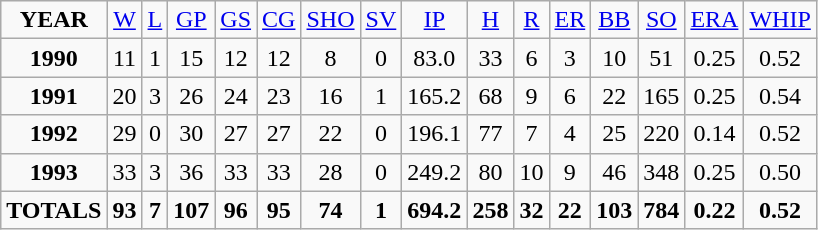<table class="wikitable" style="text-align:center;">
<tr>
<td><strong>YEAR</strong></td>
<td><a href='#'>W</a></td>
<td><a href='#'>L</a></td>
<td><a href='#'>GP</a></td>
<td><a href='#'>GS</a></td>
<td><a href='#'>CG</a></td>
<td><a href='#'>SHO</a></td>
<td><a href='#'>SV</a></td>
<td><a href='#'>IP</a></td>
<td><a href='#'>H</a></td>
<td><a href='#'>R</a></td>
<td><a href='#'>ER</a></td>
<td><a href='#'>BB</a></td>
<td><a href='#'>SO</a></td>
<td><a href='#'>ERA</a></td>
<td><a href='#'>WHIP</a></td>
</tr>
<tr>
<td><strong>1990</strong></td>
<td>11</td>
<td>1</td>
<td>15</td>
<td>12</td>
<td>12</td>
<td>8</td>
<td>0</td>
<td>83.0</td>
<td>33</td>
<td>6</td>
<td>3</td>
<td>10</td>
<td>51</td>
<td>0.25</td>
<td>0.52</td>
</tr>
<tr>
<td><strong>1991</strong></td>
<td>20</td>
<td>3</td>
<td>26</td>
<td>24</td>
<td>23</td>
<td>16</td>
<td>1</td>
<td>165.2</td>
<td>68</td>
<td>9</td>
<td>6</td>
<td>22</td>
<td>165</td>
<td>0.25</td>
<td>0.54</td>
</tr>
<tr>
<td><strong>1992</strong></td>
<td>29</td>
<td>0</td>
<td>30</td>
<td>27</td>
<td>27</td>
<td>22</td>
<td>0</td>
<td>196.1</td>
<td>77</td>
<td>7</td>
<td>4</td>
<td>25</td>
<td>220</td>
<td>0.14</td>
<td>0.52</td>
</tr>
<tr>
<td><strong>1993</strong></td>
<td>33</td>
<td>3</td>
<td>36</td>
<td>33</td>
<td>33</td>
<td>28</td>
<td>0</td>
<td>249.2</td>
<td>80</td>
<td>10</td>
<td>9</td>
<td>46</td>
<td>348</td>
<td>0.25</td>
<td>0.50</td>
</tr>
<tr>
<td><strong>TOTALS</strong></td>
<td><strong>93</strong></td>
<td><strong>7</strong></td>
<td><strong>107</strong></td>
<td><strong>96</strong></td>
<td><strong>95</strong></td>
<td><strong>74</strong></td>
<td><strong>1</strong></td>
<td><strong>694.2</strong></td>
<td><strong>258</strong></td>
<td><strong>32</strong></td>
<td><strong>22</strong></td>
<td><strong>103</strong></td>
<td><strong>784</strong></td>
<td><strong>0.22</strong></td>
<td><strong>0.52</strong></td>
</tr>
</table>
